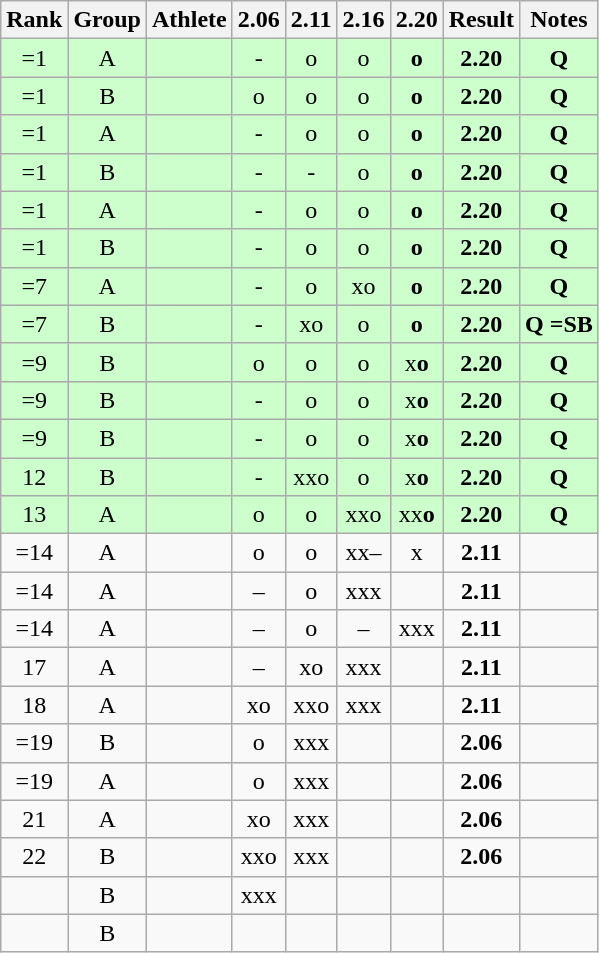<table class="wikitable sortable" style="text-align:center">
<tr>
<th>Rank</th>
<th>Group</th>
<th>Athlete</th>
<th>2.06</th>
<th>2.11</th>
<th>2.16</th>
<th>2.20</th>
<th>Result</th>
<th>Notes</th>
</tr>
<tr bgcolor=ccffcc>
<td>=1</td>
<td>A</td>
<td align="left"></td>
<td>-</td>
<td>o</td>
<td>o</td>
<td><strong>o</strong></td>
<td><strong>2.20</strong></td>
<td><strong>Q</strong></td>
</tr>
<tr bgcolor=ccffcc>
<td>=1</td>
<td>B</td>
<td align="left"></td>
<td>o</td>
<td>o</td>
<td>o</td>
<td><strong>o</strong></td>
<td><strong>2.20</strong></td>
<td><strong>Q</strong></td>
</tr>
<tr bgcolor=ccffcc>
<td>=1</td>
<td>A</td>
<td align="left"></td>
<td>-</td>
<td>o</td>
<td>o</td>
<td><strong>o</strong></td>
<td><strong>2.20</strong></td>
<td><strong>Q</strong></td>
</tr>
<tr bgcolor=ccffcc>
<td>=1</td>
<td>B</td>
<td align="left"></td>
<td>-</td>
<td>-</td>
<td>o</td>
<td><strong>o</strong></td>
<td><strong>2.20</strong></td>
<td><strong>Q</strong></td>
</tr>
<tr bgcolor=ccffcc>
<td>=1</td>
<td>A</td>
<td align="left"></td>
<td>-</td>
<td>o</td>
<td>o</td>
<td><strong>o</strong></td>
<td><strong>2.20</strong></td>
<td><strong>Q</strong></td>
</tr>
<tr bgcolor=ccffcc>
<td>=1</td>
<td>B</td>
<td align="left"></td>
<td>-</td>
<td>o</td>
<td>o</td>
<td><strong>o</strong></td>
<td><strong>2.20</strong></td>
<td><strong>Q</strong></td>
</tr>
<tr bgcolor=ccffcc>
<td>=7</td>
<td>A</td>
<td align="left"></td>
<td>-</td>
<td>o</td>
<td>xo</td>
<td><strong>o</strong></td>
<td><strong>2.20</strong></td>
<td><strong>Q</strong></td>
</tr>
<tr bgcolor=ccffcc>
<td>=7</td>
<td>B</td>
<td align="left"></td>
<td>-</td>
<td>xo</td>
<td>o</td>
<td><strong>o</strong></td>
<td><strong>2.20</strong></td>
<td><strong>Q =SB</strong></td>
</tr>
<tr bgcolor=ccffcc>
<td>=9</td>
<td>B</td>
<td align="left"></td>
<td>o</td>
<td>o</td>
<td>o</td>
<td>x<strong>o</strong></td>
<td><strong>2.20</strong></td>
<td><strong>Q</strong></td>
</tr>
<tr bgcolor=ccffcc>
<td>=9</td>
<td>B</td>
<td align="left"></td>
<td>-</td>
<td>o</td>
<td>o</td>
<td>x<strong>o</strong></td>
<td><strong>2.20</strong></td>
<td><strong>Q</strong></td>
</tr>
<tr bgcolor=ccffcc>
<td>=9</td>
<td>B</td>
<td align="left"></td>
<td>-</td>
<td>o</td>
<td>o</td>
<td>x<strong>o</strong></td>
<td><strong>2.20</strong></td>
<td><strong>Q</strong></td>
</tr>
<tr bgcolor=ccffcc>
<td>12</td>
<td>B</td>
<td align="left"></td>
<td>-</td>
<td>xxo</td>
<td>o</td>
<td>x<strong>o</strong></td>
<td><strong>2.20</strong></td>
<td><strong>Q</strong></td>
</tr>
<tr bgcolor=ccffcc>
<td>13</td>
<td>A</td>
<td align="left"></td>
<td>o</td>
<td>o</td>
<td>xxo</td>
<td>xx<strong>o</strong></td>
<td><strong>2.20</strong></td>
<td><strong>Q</strong></td>
</tr>
<tr>
<td>=14</td>
<td>A</td>
<td align="left"></td>
<td>o</td>
<td>o</td>
<td>xx–</td>
<td>x</td>
<td><strong>2.11</strong></td>
<td></td>
</tr>
<tr>
<td>=14</td>
<td>A</td>
<td align="left"></td>
<td>–</td>
<td>o</td>
<td>xxx</td>
<td></td>
<td><strong>2.11</strong></td>
<td></td>
</tr>
<tr>
<td>=14</td>
<td>A</td>
<td align="left"></td>
<td>–</td>
<td>o</td>
<td>–</td>
<td>xxx</td>
<td><strong>2.11</strong></td>
<td></td>
</tr>
<tr>
<td>17</td>
<td>A</td>
<td align="left"></td>
<td>–</td>
<td>xo</td>
<td>xxx</td>
<td></td>
<td><strong>2.11</strong></td>
<td></td>
</tr>
<tr>
<td>18</td>
<td>A</td>
<td align="left"></td>
<td>xo</td>
<td>xxo</td>
<td>xxx</td>
<td></td>
<td><strong>2.11</strong></td>
<td></td>
</tr>
<tr>
<td>=19</td>
<td>B</td>
<td align="left"></td>
<td>o</td>
<td>xxx</td>
<td></td>
<td></td>
<td><strong>2.06</strong></td>
<td></td>
</tr>
<tr>
<td>=19</td>
<td>A</td>
<td align="left"></td>
<td>o</td>
<td>xxx</td>
<td></td>
<td></td>
<td><strong>2.06</strong></td>
<td></td>
</tr>
<tr>
<td>21</td>
<td>A</td>
<td align="left"></td>
<td>xo</td>
<td>xxx</td>
<td></td>
<td></td>
<td><strong>2.06</strong></td>
<td></td>
</tr>
<tr>
<td>22</td>
<td>B</td>
<td align="left"></td>
<td>xxo</td>
<td>xxx</td>
<td></td>
<td></td>
<td><strong>2.06</strong></td>
<td></td>
</tr>
<tr>
<td></td>
<td>B</td>
<td align="left"></td>
<td>xxx</td>
<td></td>
<td></td>
<td></td>
<td><strong></strong></td>
<td></td>
</tr>
<tr>
<td></td>
<td>B</td>
<td align="left"></td>
<td></td>
<td></td>
<td></td>
<td></td>
<td><strong></strong></td>
<td></td>
</tr>
</table>
